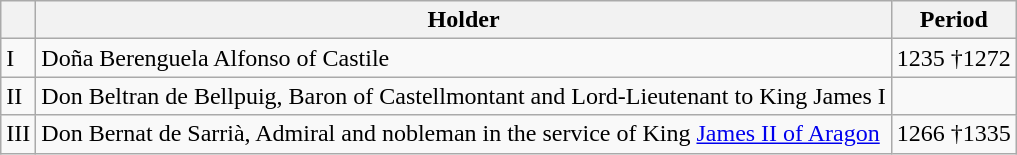<table class="wikitable">
<tr>
<th></th>
<th>Holder</th>
<th>Period</th>
</tr>
<tr>
<td>I</td>
<td>Doña Berenguela Alfonso of Castile</td>
<td>1235 †1272</td>
</tr>
<tr>
<td>II</td>
<td>Don Beltran de Bellpuig, Baron of Castellmontant and Lord-Lieutenant to King James I</td>
<td></td>
</tr>
<tr>
<td>III</td>
<td>Don Bernat de Sarrià, Admiral and nobleman in the service of King <a href='#'>James II of Aragon</a></td>
<td>1266  †1335</td>
</tr>
</table>
